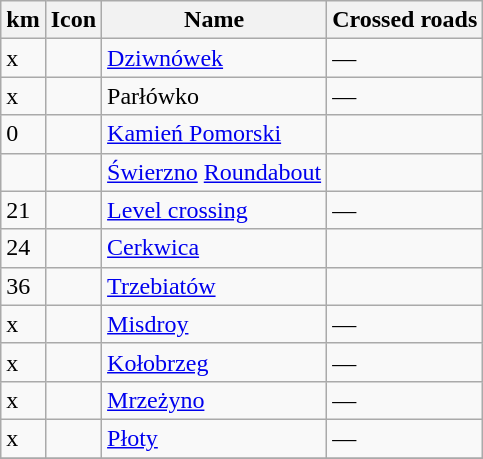<table class=wikitable>
<tr>
<th>km</th>
<th>Icon</th>
<th>Name</th>
<th>Crossed roads</th>
</tr>
<tr>
<td>x</td>
<td></td>
<td> <a href='#'>Dziwnówek</a></td>
<td>—</td>
</tr>
<tr>
<td>x</td>
<td></td>
<td> Parłówko</td>
<td>—</td>
</tr>
<tr>
<td>0</td>
<td></td>
<td><a href='#'>Kamień Pomorski</a></td>
<td></td>
</tr>
<tr>
<td></td>
<td></td>
<td><a href='#'>Świerzno</a> <a href='#'>Roundabout</a></td>
<td></td>
</tr>
<tr>
<td>21</td>
<td></td>
<td><a href='#'>Level crossing</a></td>
<td>—</td>
</tr>
<tr>
<td>24</td>
<td></td>
<td><a href='#'>Cerkwica</a></td>
<td></td>
</tr>
<tr>
<td>36</td>
<td></td>
<td><a href='#'>Trzebiatów</a></td>
<td> </td>
</tr>
<tr>
<td>x</td>
<td></td>
<td> <a href='#'>Misdroy</a></td>
<td>—</td>
</tr>
<tr>
<td>x</td>
<td></td>
<td> <a href='#'>Kołobrzeg</a></td>
<td>—</td>
</tr>
<tr>
<td>x</td>
<td></td>
<td> <a href='#'>Mrzeżyno</a></td>
<td>—</td>
</tr>
<tr>
<td>x</td>
<td></td>
<td> <a href='#'>Płoty</a></td>
<td>—</td>
</tr>
<tr>
</tr>
</table>
